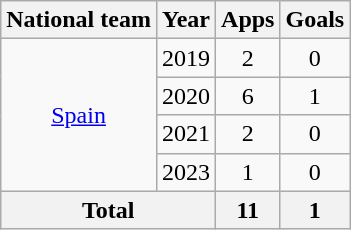<table class="wikitable" style="text-align:center">
<tr>
<th>National team</th>
<th>Year</th>
<th>Apps</th>
<th>Goals</th>
</tr>
<tr>
<td rowspan="4"><a href='#'>Spain</a></td>
<td>2019</td>
<td>2</td>
<td>0</td>
</tr>
<tr>
<td>2020</td>
<td>6</td>
<td>1</td>
</tr>
<tr>
<td>2021</td>
<td>2</td>
<td>0</td>
</tr>
<tr>
<td>2023</td>
<td>1</td>
<td>0</td>
</tr>
<tr>
<th colspan="2">Total</th>
<th>11</th>
<th>1</th>
</tr>
</table>
